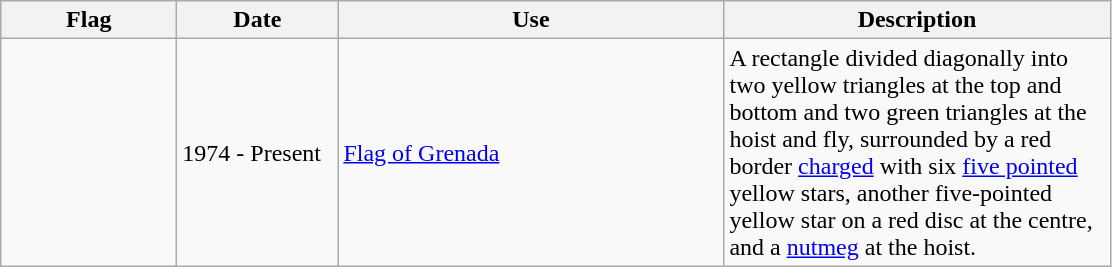<table class="wikitable">
<tr>
<th style="width:110px;">Flag</th>
<th style="width:100px;">Date</th>
<th style="width:250px;">Use</th>
<th style="width:250px;">Description</th>
</tr>
<tr>
<td></td>
<td>1974 - Present</td>
<td><a href='#'>Flag of Grenada</a></td>
<td>A rectangle divided diagonally into two yellow triangles at the top and bottom and two green triangles at the hoist and fly, surrounded by a red border <a href='#'>charged</a> with six <a href='#'>five pointed</a> yellow stars, another five-pointed yellow star on a red disc at the centre, and a <a href='#'>nutmeg</a> at the hoist.</td>
</tr>
</table>
